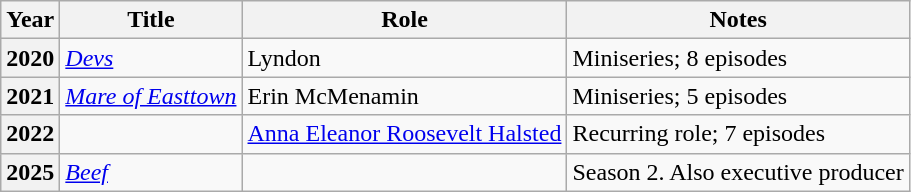<table class="wikitable sortable plainrowheaders">
<tr>
<th scope="col">Year</th>
<th scope="col">Title</th>
<th scope="col">Role</th>
<th scope="col" class="unsortable">Notes</th>
</tr>
<tr>
<th scope="row">2020</th>
<td><em><a href='#'>Devs</a></em></td>
<td>Lyndon</td>
<td>Miniseries; 8 episodes</td>
</tr>
<tr>
<th scope="row">2021</th>
<td><em><a href='#'>Mare of Easttown</a></em></td>
<td>Erin McMenamin</td>
<td>Miniseries; 5 episodes</td>
</tr>
<tr>
<th scope="row">2022</th>
<td><em></em></td>
<td><a href='#'>Anna Eleanor Roosevelt Halsted</a></td>
<td>Recurring role; 7 episodes</td>
</tr>
<tr>
<th scope="row">2025</th>
<td><em><a href='#'>Beef</a></em></td>
<td></td>
<td>Season 2. Also executive producer</td>
</tr>
</table>
